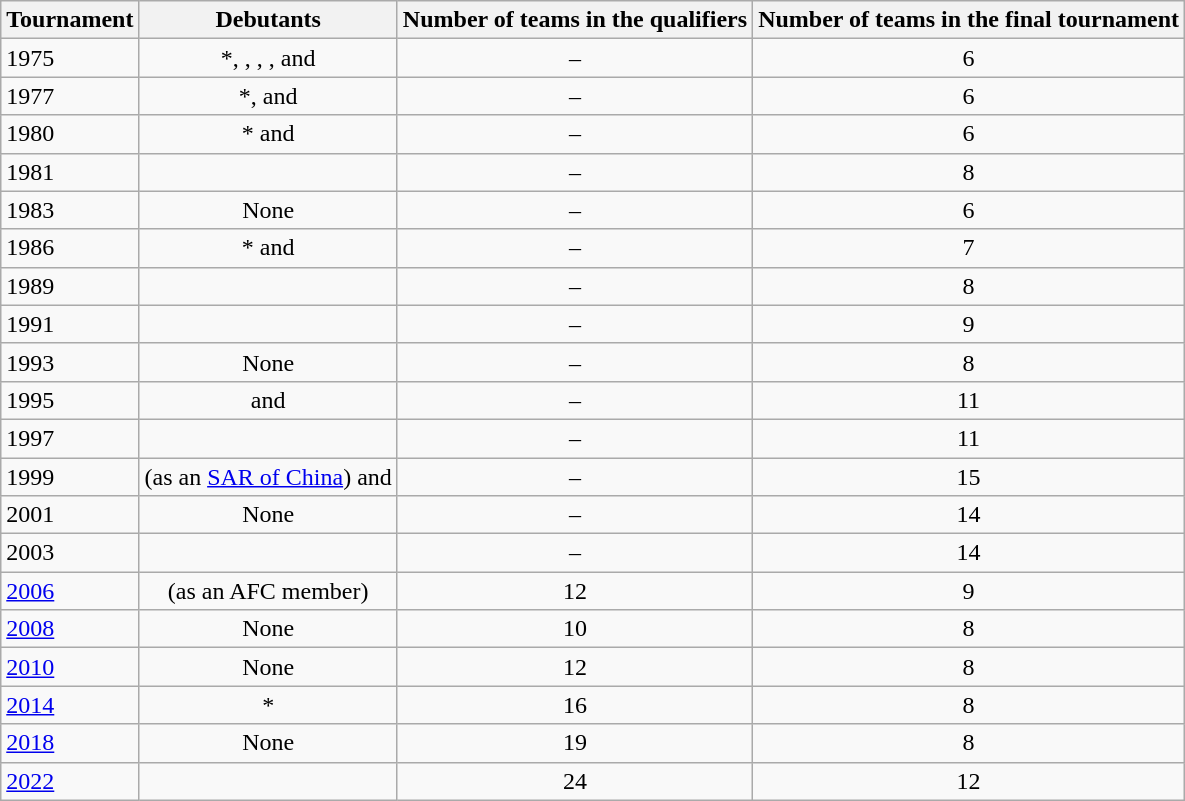<table class="wikitable" style="text-align:center;">
<tr>
<th>Tournament</th>
<th>Debutants</th>
<th>Number of teams in the qualifiers</th>
<th>Number of teams in the final tournament</th>
</tr>
<tr>
<td style="text-align:left;">1975</td>
<td>*, , , ,  and </td>
<td>–</td>
<td>6</td>
</tr>
<tr>
<td style="text-align:left;">1977</td>
<td>*,  and </td>
<td>–</td>
<td>6</td>
</tr>
<tr>
<td style="text-align:left;">1980</td>
<td>* and </td>
<td>–</td>
<td>6</td>
</tr>
<tr>
<td style="text-align:left;">1981</td>
<td></td>
<td>–</td>
<td>8</td>
</tr>
<tr>
<td style="text-align:left;">1983</td>
<td>None</td>
<td>–</td>
<td>6</td>
</tr>
<tr>
<td style="text-align:left;">1986</td>
<td>* and </td>
<td>–</td>
<td>7</td>
</tr>
<tr>
<td style="text-align:left;">1989</td>
<td></td>
<td>–</td>
<td>8</td>
</tr>
<tr>
<td style="text-align:left;">1991</td>
<td></td>
<td>–</td>
<td>9</td>
</tr>
<tr>
<td style="text-align:left;">1993</td>
<td>None</td>
<td>–</td>
<td>8</td>
</tr>
<tr>
<td style="text-align:left;">1995</td>
<td> and </td>
<td>–</td>
<td>11</td>
</tr>
<tr>
<td style="text-align:left;">1997</td>
<td></td>
<td>–</td>
<td>11</td>
</tr>
<tr>
<td style="text-align:left;">1999</td>
<td> (as an <a href='#'>SAR of China</a>) and </td>
<td>–</td>
<td>15</td>
</tr>
<tr>
<td style="text-align:left;">2001</td>
<td>None</td>
<td>–</td>
<td>14</td>
</tr>
<tr>
<td style="text-align:left;">2003</td>
<td></td>
<td>–</td>
<td>14</td>
</tr>
<tr>
<td style="text-align:left;"><a href='#'>2006</a></td>
<td> (as an AFC member)</td>
<td>12</td>
<td>9</td>
</tr>
<tr>
<td style="text-align:left;"><a href='#'>2008</a></td>
<td>None</td>
<td>10</td>
<td>8</td>
</tr>
<tr>
<td style="text-align:left;"><a href='#'>2010</a></td>
<td>None</td>
<td>12</td>
<td>8</td>
</tr>
<tr>
<td style="text-align:left;"><a href='#'>2014</a></td>
<td>*</td>
<td>16</td>
<td>8</td>
</tr>
<tr>
<td style="text-align:left;"><a href='#'>2018</a></td>
<td>None</td>
<td>19</td>
<td>8</td>
</tr>
<tr>
<td style="text-align:left;"><a href='#'>2022</a></td>
<td></td>
<td>24</td>
<td>12</td>
</tr>
</table>
